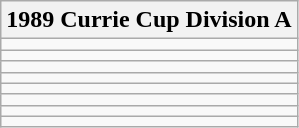<table class="wikitable">
<tr>
<th>1989 Currie Cup Division A</th>
</tr>
<tr>
<td></td>
</tr>
<tr>
<td></td>
</tr>
<tr>
<td></td>
</tr>
<tr>
<td></td>
</tr>
<tr>
<td></td>
</tr>
<tr>
<td></td>
</tr>
<tr>
<td></td>
</tr>
<tr>
<td></td>
</tr>
</table>
